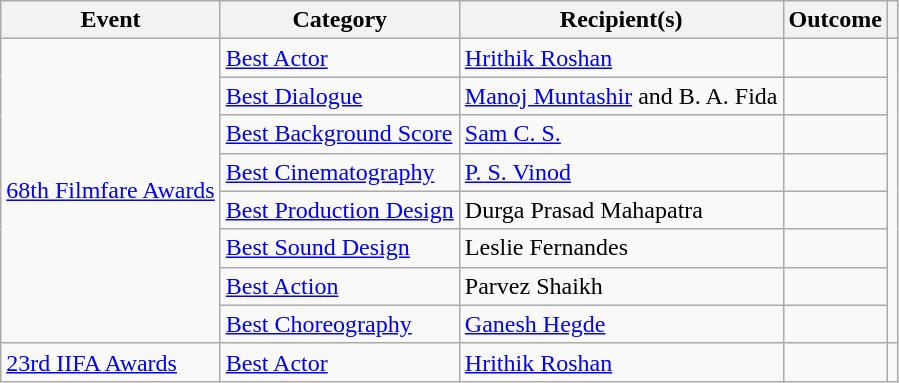<table class="wikitable">
<tr>
<th>Event</th>
<th>Category</th>
<th>Recipient(s)</th>
<th>Outcome</th>
<th></th>
</tr>
<tr>
<td rowspan="8"><a href='#'>68th Filmfare Awards</a></td>
<td><a href='#'>Best Actor</a></td>
<td><a href='#'>Hrithik Roshan</a></td>
<td></td>
<td rowspan="8" style="text-align:center;"><br></td>
</tr>
<tr>
<td><a href='#'>Best Dialogue</a></td>
<td><a href='#'>Manoj Muntashir</a> and B. A. Fida</td>
<td></td>
</tr>
<tr>
<td><a href='#'>Best Background Score</a></td>
<td><a href='#'>Sam C. S.</a></td>
<td></td>
</tr>
<tr>
<td><a href='#'>Best Cinematography</a></td>
<td><a href='#'>P. S. Vinod</a></td>
<td></td>
</tr>
<tr>
<td><a href='#'>Best Production Design</a></td>
<td>Durga Prasad Mahapatra</td>
<td></td>
</tr>
<tr>
<td><a href='#'>Best Sound Design</a></td>
<td>Leslie Fernandes</td>
<td></td>
</tr>
<tr>
<td><a href='#'>Best Action</a></td>
<td>Parvez Shaikh</td>
<td></td>
</tr>
<tr>
<td><a href='#'>Best Choreography</a></td>
<td><a href='#'>Ganesh Hegde</a></td>
<td></td>
</tr>
<tr>
<td><a href='#'>23rd IIFA Awards</a></td>
<td><a href='#'>Best Actor</a></td>
<td><a href='#'>Hrithik Roshan</a></td>
<td></td>
<td style="text-align:center;"></td>
</tr>
</table>
